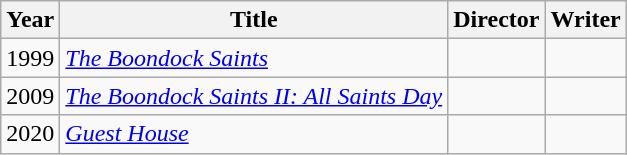<table class="wikitable">
<tr>
<th>Year</th>
<th>Title</th>
<th>Director</th>
<th>Writer</th>
</tr>
<tr>
<td>1999</td>
<td><em><a href='#'>The Boondock Saints</a></em></td>
<td></td>
<td></td>
</tr>
<tr>
<td>2009</td>
<td><em><a href='#'>The Boondock Saints II: All Saints Day</a></em></td>
<td></td>
<td></td>
</tr>
<tr>
<td>2020</td>
<td><em><a href='#'>Guest House</a></em></td>
<td></td>
<td></td>
</tr>
</table>
